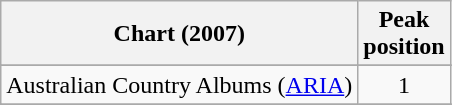<table class="wikitable sortable">
<tr>
<th>Chart (2007)</th>
<th>Peak<br>position</th>
</tr>
<tr>
</tr>
<tr>
<td>Australian Country Albums (<a href='#'>ARIA</a>)</td>
<td align="center">1</td>
</tr>
<tr>
</tr>
<tr>
</tr>
</table>
